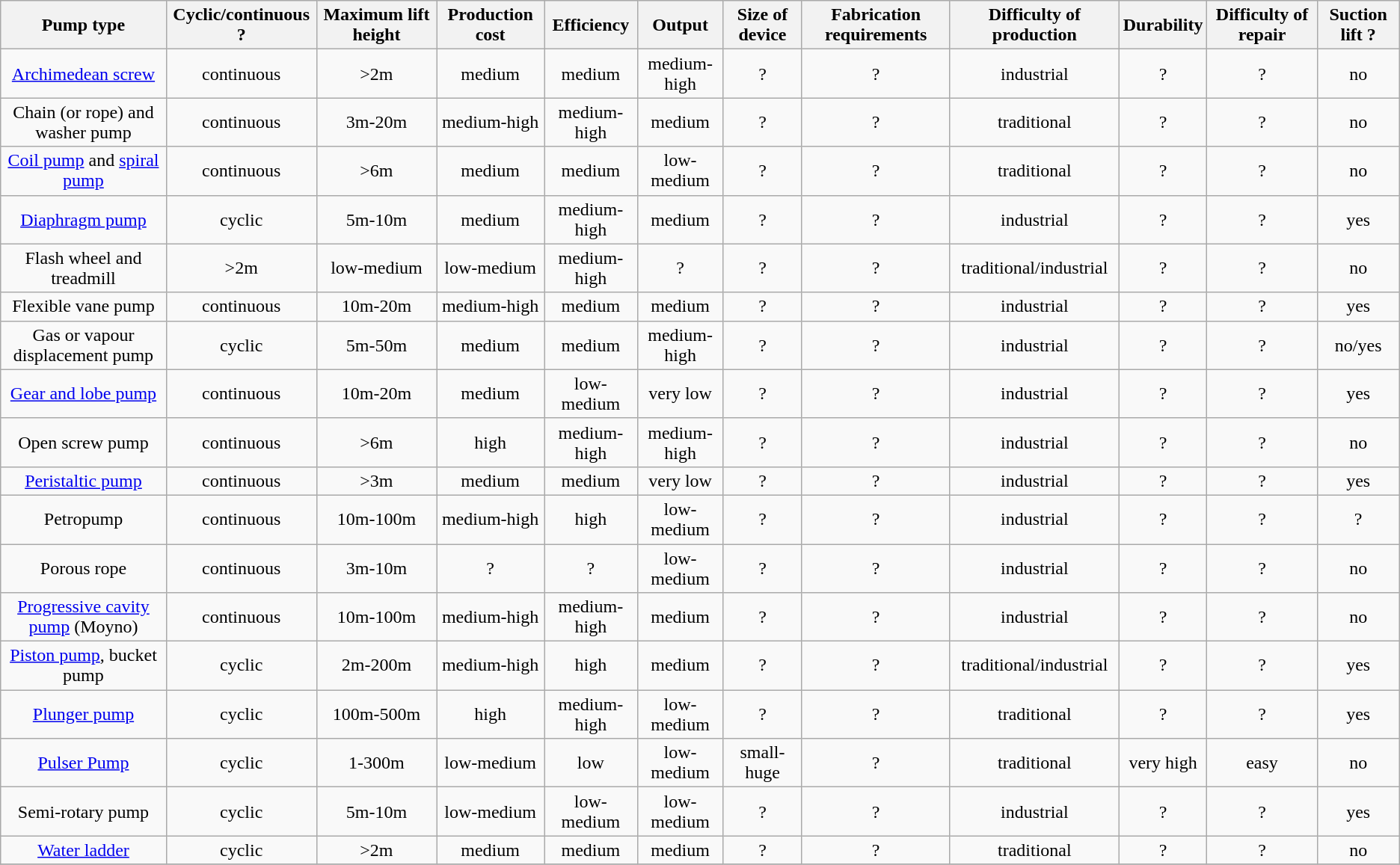<table class="wikitable sortable" style="text-align: center; width: auto;">
<tr>
<th>Pump type</th>
<th>Cyclic/continuous ?</th>
<th>Maximum lift height</th>
<th>Production cost</th>
<th>Efficiency</th>
<th>Output</th>
<th>Size of device</th>
<th>Fabrication requirements</th>
<th>Difficulty of production</th>
<th>Durability</th>
<th>Difficulty of repair</th>
<th>Suction lift ?</th>
</tr>
<tr>
<td><a href='#'>Archimedean screw</a></td>
<td>continuous</td>
<td>>2m</td>
<td>medium</td>
<td>medium</td>
<td>medium-high</td>
<td>?</td>
<td>?</td>
<td>industrial</td>
<td>?</td>
<td>?</td>
<td>no</td>
</tr>
<tr>
<td>Chain (or rope) and washer pump</td>
<td>continuous</td>
<td>3m-20m</td>
<td>medium-high</td>
<td>medium-high</td>
<td>medium</td>
<td>?</td>
<td>?</td>
<td>traditional</td>
<td>?</td>
<td>?</td>
<td>no</td>
</tr>
<tr>
<td><a href='#'>Coil pump</a> and <a href='#'>spiral pump</a></td>
<td>continuous</td>
<td>>6m</td>
<td>medium</td>
<td>medium</td>
<td>low-medium</td>
<td>?</td>
<td>?</td>
<td>traditional</td>
<td>?</td>
<td>?</td>
<td>no</td>
</tr>
<tr>
<td><a href='#'>Diaphragm pump</a></td>
<td>cyclic</td>
<td>5m-10m</td>
<td>medium</td>
<td>medium-high</td>
<td>medium</td>
<td>?</td>
<td>?</td>
<td>industrial</td>
<td>?</td>
<td>?</td>
<td>yes</td>
</tr>
<tr>
<td>Flash wheel and treadmill</td>
<td>>2m</td>
<td>low-medium</td>
<td>low-medium</td>
<td>medium-high</td>
<td>?</td>
<td>?</td>
<td>?</td>
<td>traditional/industrial</td>
<td>?</td>
<td>?</td>
<td>no</td>
</tr>
<tr>
<td>Flexible vane pump</td>
<td>continuous</td>
<td>10m-20m</td>
<td>medium-high</td>
<td>medium</td>
<td>medium</td>
<td>?</td>
<td>?</td>
<td>industrial</td>
<td>?</td>
<td>?</td>
<td>yes</td>
</tr>
<tr>
<td>Gas or vapour displacement pump</td>
<td>cyclic</td>
<td>5m-50m</td>
<td>medium</td>
<td>medium</td>
<td>medium-high</td>
<td>?</td>
<td>?</td>
<td>industrial</td>
<td>?</td>
<td>?</td>
<td>no/yes</td>
</tr>
<tr>
<td><a href='#'>Gear and lobe pump</a></td>
<td>continuous</td>
<td>10m-20m</td>
<td>medium</td>
<td>low-medium</td>
<td>very low</td>
<td>?</td>
<td>?</td>
<td>industrial</td>
<td>?</td>
<td>?</td>
<td>yes</td>
</tr>
<tr>
<td>Open screw pump</td>
<td>continuous</td>
<td>>6m</td>
<td>high</td>
<td>medium-high</td>
<td>medium-high</td>
<td>?</td>
<td>?</td>
<td>industrial</td>
<td>?</td>
<td>?</td>
<td>no</td>
</tr>
<tr>
<td><a href='#'>Peristaltic pump</a></td>
<td>continuous</td>
<td>>3m</td>
<td>medium</td>
<td>medium</td>
<td>very low</td>
<td>?</td>
<td>?</td>
<td>industrial</td>
<td>?</td>
<td>?</td>
<td>yes</td>
</tr>
<tr>
<td>Petropump</td>
<td>continuous</td>
<td>10m-100m</td>
<td>medium-high</td>
<td>high</td>
<td>low-medium</td>
<td>?</td>
<td>?</td>
<td>industrial</td>
<td>?</td>
<td>?</td>
<td>?</td>
</tr>
<tr>
<td>Porous rope</td>
<td>continuous</td>
<td>3m-10m</td>
<td>?</td>
<td>?</td>
<td>low-medium</td>
<td>?</td>
<td>?</td>
<td>industrial</td>
<td>?</td>
<td>?</td>
<td>no</td>
</tr>
<tr>
<td><a href='#'>Progressive cavity pump</a> (Moyno)</td>
<td>continuous</td>
<td>10m-100m</td>
<td>medium-high</td>
<td>medium-high</td>
<td>medium</td>
<td>?</td>
<td>?</td>
<td>industrial</td>
<td>?</td>
<td>?</td>
<td>no</td>
</tr>
<tr>
<td><a href='#'>Piston pump</a>, bucket pump</td>
<td>cyclic</td>
<td>2m-200m</td>
<td>medium-high</td>
<td>high</td>
<td>medium</td>
<td>?</td>
<td>?</td>
<td>traditional/industrial</td>
<td>?</td>
<td>?</td>
<td>yes</td>
</tr>
<tr>
<td><a href='#'>Plunger pump</a></td>
<td>cyclic</td>
<td>100m-500m</td>
<td>high</td>
<td>medium-high</td>
<td>low-medium</td>
<td>?</td>
<td>?</td>
<td>traditional</td>
<td>?</td>
<td>?</td>
<td>yes</td>
</tr>
<tr>
<td><a href='#'>Pulser Pump</a></td>
<td>cyclic</td>
<td>1-300m</td>
<td>low-medium</td>
<td>low</td>
<td>low-medium</td>
<td>small-huge</td>
<td>?</td>
<td>traditional</td>
<td>very high</td>
<td>easy</td>
<td>no</td>
</tr>
<tr>
<td>Semi-rotary pump</td>
<td>cyclic</td>
<td>5m-10m</td>
<td>low-medium</td>
<td>low-medium</td>
<td>low-medium</td>
<td>?</td>
<td>?</td>
<td>industrial</td>
<td>?</td>
<td>?</td>
<td>yes</td>
</tr>
<tr>
<td><a href='#'>Water ladder</a></td>
<td>cyclic</td>
<td>>2m</td>
<td>medium</td>
<td>medium</td>
<td>medium</td>
<td>?</td>
<td>?</td>
<td>traditional</td>
<td>?</td>
<td>?</td>
<td>no</td>
</tr>
<tr>
</tr>
</table>
